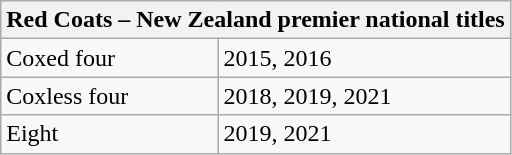<table class="wikitable">
<tr>
<th colspan=2> Red Coats – New Zealand premier national titles</th>
</tr>
<tr>
<td>Coxed four</td>
<td>2015, 2016</td>
</tr>
<tr>
<td>Coxless four</td>
<td>2018, 2019, 2021</td>
</tr>
<tr>
<td>Eight</td>
<td>2019, 2021</td>
</tr>
</table>
